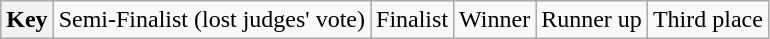<table class="wikitable">
<tr>
<th>Key</th>
<td> Semi-Finalist (lost judges' vote)</td>
<td> Finalist</td>
<td> Winner</td>
<td> Runner up</td>
<td> Third place</td>
</tr>
</table>
